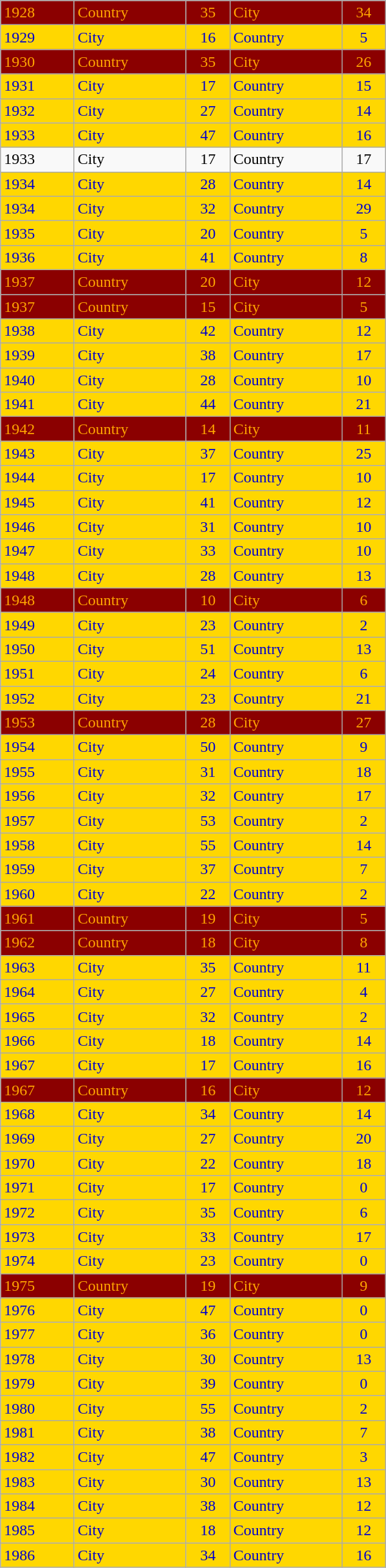<table class="wikitable" style="width:25em">
<tr style="background:darkRed; color:orange;">
<td>1928</td>
<td>Country</td>
<td style="text-align:center">35</td>
<td>City</td>
<td style="text-align:center">34</td>
</tr>
<tr style="background:gold; color:#0000cd;">
<td>1929</td>
<td>City</td>
<td style="text-align:center">16</td>
<td>Country</td>
<td style="text-align:center">5</td>
</tr>
<tr style="background:darkRed; color:orange;">
<td>1930</td>
<td>Country</td>
<td style="text-align:center">35</td>
<td>City</td>
<td style="text-align:center">26</td>
</tr>
<tr style="background:gold; color:#0000cd;">
<td>1931</td>
<td>City</td>
<td style="text-align:center">17</td>
<td>Country</td>
<td style="text-align:center">15</td>
</tr>
<tr style="background:gold; color:#0000cd;">
<td>1932</td>
<td>City</td>
<td style="text-align:center">27</td>
<td>Country</td>
<td style="text-align:center">14</td>
</tr>
<tr style="background:gold; color:#0000cd;">
<td>1933</td>
<td>City</td>
<td style="text-align:center">47</td>
<td>Country</td>
<td style="text-align:center">16</td>
</tr>
<tr>
<td>1933</td>
<td>City</td>
<td style="text-align:center;">17</td>
<td>Country</td>
<td style="text-align:center;">17</td>
</tr>
<tr style="background:gold; color:#0000cd;">
<td>1934</td>
<td>City</td>
<td style="text-align:center">28</td>
<td>Country</td>
<td style="text-align:center">14</td>
</tr>
<tr style="background:gold; color:#0000cd;">
<td>1934</td>
<td>City</td>
<td style="text-align:center">32</td>
<td>Country</td>
<td style="text-align:center">29</td>
</tr>
<tr style="background:gold; color:#0000cd;">
<td>1935</td>
<td>City</td>
<td style="text-align:center">20</td>
<td>Country</td>
<td style="text-align:center">5</td>
</tr>
<tr style="background:gold; color:#0000cd;">
<td>1936</td>
<td>City</td>
<td style="text-align:center">41</td>
<td>Country</td>
<td style="text-align:center">8</td>
</tr>
<tr style="background:darkRed; color:orange;">
<td>1937</td>
<td>Country</td>
<td style="text-align:center">20</td>
<td>City</td>
<td style="text-align:center">12</td>
</tr>
<tr style="background:darkRed; color:orange;">
<td>1937</td>
<td>Country</td>
<td style="text-align:center">15</td>
<td>City</td>
<td style="text-align:center">5</td>
</tr>
<tr style="background:gold; color:#0000cd;">
<td>1938</td>
<td>City</td>
<td style="text-align:center">42</td>
<td>Country</td>
<td style="text-align:center">12</td>
</tr>
<tr style="background:gold; color:#0000cd;">
<td>1939</td>
<td>City</td>
<td style="text-align:center">38</td>
<td>Country</td>
<td style="text-align:center">17</td>
</tr>
<tr style="background:gold; color:#0000cd;">
<td>1940</td>
<td>City</td>
<td style="text-align:center">28</td>
<td>Country</td>
<td style="text-align:center">10</td>
</tr>
<tr style="background:gold; color:#0000cd;">
<td>1941</td>
<td>City</td>
<td style="text-align:center">44</td>
<td>Country</td>
<td style="text-align:center">21</td>
</tr>
<tr style="background:darkRed; color:orange;">
<td>1942</td>
<td>Country</td>
<td style="text-align:center">14</td>
<td>City</td>
<td style="text-align:center">11</td>
</tr>
<tr style="background:gold; color:#0000cd;">
<td>1943</td>
<td>City</td>
<td style="text-align:center">37</td>
<td>Country</td>
<td style="text-align:center">25</td>
</tr>
<tr style="background:gold; color:#0000cd;">
<td>1944</td>
<td>City</td>
<td style="text-align:center">17</td>
<td>Country</td>
<td style="text-align:center">10</td>
</tr>
<tr style="background:gold; color:#0000cd;">
<td>1945</td>
<td>City</td>
<td style="text-align:center">41</td>
<td>Country</td>
<td style="text-align:center">12</td>
</tr>
<tr style="background:gold; color:#0000cd;">
<td>1946</td>
<td>City</td>
<td style="text-align:center">31</td>
<td>Country</td>
<td style="text-align:center">10</td>
</tr>
<tr style="background:gold; color:#0000cd;">
<td>1947</td>
<td>City</td>
<td style="text-align:center">33</td>
<td>Country</td>
<td style="text-align:center">10</td>
</tr>
<tr style="background:gold; color:#0000cd;">
<td>1948</td>
<td>City</td>
<td style="text-align:center">28</td>
<td>Country</td>
<td style="text-align:center">13</td>
</tr>
<tr style="background:darkRed; color:orange;">
<td>1948</td>
<td>Country</td>
<td style="text-align:center">10</td>
<td>City</td>
<td style="text-align:center">6</td>
</tr>
<tr style="background:gold; color:#0000cd;">
<td>1949</td>
<td>City</td>
<td style="text-align:center">23</td>
<td>Country</td>
<td style="text-align:center">2</td>
</tr>
<tr style="background:gold; color:#0000cd;">
<td>1950</td>
<td>City</td>
<td style="text-align:center">51</td>
<td>Country</td>
<td style="text-align:center">13</td>
</tr>
<tr style="background:gold; color:#0000cd;">
<td>1951</td>
<td>City</td>
<td style="text-align:center">24</td>
<td>Country</td>
<td style="text-align:center">6</td>
</tr>
<tr style="background:gold; color:#0000cd;">
<td>1952</td>
<td>City</td>
<td style="text-align:center">23</td>
<td>Country</td>
<td style="text-align:center">21</td>
</tr>
<tr style="background:darkRed; color:orange;">
<td>1953</td>
<td>Country</td>
<td style="text-align:center">28</td>
<td>City</td>
<td style="text-align:center">27</td>
</tr>
<tr style="background:gold; color:#0000cd;">
<td>1954</td>
<td>City</td>
<td style="text-align:center">50</td>
<td>Country</td>
<td style="text-align:center">9</td>
</tr>
<tr style="background:gold; color:#0000cd;">
<td>1955</td>
<td>City</td>
<td style="text-align:center">31</td>
<td>Country</td>
<td style="text-align:center">18</td>
</tr>
<tr style="background:gold; color:#0000cd;">
<td>1956</td>
<td>City</td>
<td style="text-align:center">32</td>
<td>Country</td>
<td style="text-align:center">17</td>
</tr>
<tr style="background:gold; color:#0000cd;">
<td>1957</td>
<td>City</td>
<td style="text-align:center">53</td>
<td>Country</td>
<td style="text-align:center">2</td>
</tr>
<tr style="background:gold; color:#0000cd;">
<td>1958</td>
<td>City</td>
<td style="text-align:center">55</td>
<td>Country</td>
<td style="text-align:center">14</td>
</tr>
<tr style="background:gold; color:#0000cd;">
<td>1959</td>
<td>City</td>
<td style="text-align:center">37</td>
<td>Country</td>
<td style="text-align:center">7</td>
</tr>
<tr style="background:gold; color:#0000cd;">
<td>1960</td>
<td>City</td>
<td style="text-align:center">22</td>
<td>Country</td>
<td style="text-align:center">2</td>
</tr>
<tr style="background:darkRed; color:orange;">
<td>1961</td>
<td>Country</td>
<td style="text-align:center">19</td>
<td>City</td>
<td style="text-align:center">5</td>
</tr>
<tr style="background:darkRed; color:orange;">
<td>1962</td>
<td>Country</td>
<td style="text-align:center">18</td>
<td>City</td>
<td style="text-align:center">8</td>
</tr>
<tr style="background:gold; color:#0000cd;">
<td>1963</td>
<td>City</td>
<td style="text-align:center">35</td>
<td>Country</td>
<td style="text-align:center">11</td>
</tr>
<tr style="background:gold; color:#0000cd;">
<td>1964</td>
<td>City</td>
<td style="text-align:center">27</td>
<td>Country</td>
<td style="text-align:center">4</td>
</tr>
<tr style="background:gold; color:#0000cd;">
<td>1965</td>
<td>City</td>
<td style="text-align:center">32</td>
<td>Country</td>
<td style="text-align:center">2</td>
</tr>
<tr style="background:gold; color:#0000cd;">
<td>1966</td>
<td>City</td>
<td style="text-align:center">18</td>
<td>Country</td>
<td style="text-align:center">14</td>
</tr>
<tr style="background:gold; color:#0000cd;">
<td>1967</td>
<td>City</td>
<td style="text-align:center">17</td>
<td>Country</td>
<td style="text-align:center">16</td>
</tr>
<tr style="background:darkRed; color:orange;">
<td>1967</td>
<td>Country</td>
<td style="text-align:center">16</td>
<td>City</td>
<td style="text-align:center">12</td>
</tr>
<tr style="background:gold; color:#0000cd;">
<td>1968</td>
<td>City</td>
<td style="text-align:center">34</td>
<td>Country</td>
<td style="text-align:center">14</td>
</tr>
<tr style="background:gold; color:#0000cd;">
<td>1969</td>
<td>City</td>
<td style="text-align:center">27</td>
<td>Country</td>
<td style="text-align:center">20</td>
</tr>
<tr style="background:gold; color:#0000cd;">
<td>1970</td>
<td>City</td>
<td style="text-align:center">22</td>
<td>Country</td>
<td style="text-align:center">18</td>
</tr>
<tr style="background:gold; color:#0000cd;">
<td>1971</td>
<td>City</td>
<td style="text-align:center">17</td>
<td>Country</td>
<td style="text-align:center">0</td>
</tr>
<tr style="background:gold; color:#0000cd;">
<td>1972</td>
<td>City</td>
<td style="text-align:center">35</td>
<td>Country</td>
<td style="text-align:center">6</td>
</tr>
<tr style="background:gold; color:#0000cd;">
<td>1973</td>
<td>City</td>
<td style="text-align:center">33</td>
<td>Country</td>
<td style="text-align:center">17</td>
</tr>
<tr style="background:gold; color:#0000cd;">
<td>1974</td>
<td>City</td>
<td style="text-align:center">23</td>
<td>Country</td>
<td style="text-align:center">0</td>
</tr>
<tr style="background:darkRed; color:orange;">
<td>1975</td>
<td>Country</td>
<td style="text-align:center">19</td>
<td>City</td>
<td style="text-align:center">9</td>
</tr>
<tr style="background:gold; color:#0000cd;">
<td>1976</td>
<td>City</td>
<td style="text-align:center">47</td>
<td>Country</td>
<td style="text-align:center">0</td>
</tr>
<tr style="background:gold; color:#0000cd;">
<td>1977</td>
<td>City</td>
<td style="text-align:center">36</td>
<td>Country</td>
<td style="text-align:center">0</td>
</tr>
<tr style="background:gold; color:#0000cd;">
<td>1978</td>
<td>City</td>
<td style="text-align:center">30</td>
<td>Country</td>
<td style="text-align:center">13</td>
</tr>
<tr style="background:gold; color:#0000cd;">
<td>1979</td>
<td>City</td>
<td style="text-align:center">39</td>
<td>Country</td>
<td style="text-align:center">0</td>
</tr>
<tr style="background:gold; color:#0000cd;">
<td>1980</td>
<td>City</td>
<td style="text-align:center">55</td>
<td>Country</td>
<td style="text-align:center">2</td>
</tr>
<tr style="background:gold; color:#0000cd;">
<td>1981</td>
<td>City</td>
<td style="text-align:center">38</td>
<td>Country</td>
<td style="text-align:center">7</td>
</tr>
<tr style="background:gold; color:#0000cd;">
<td>1982</td>
<td>City</td>
<td style="text-align:center">47</td>
<td>Country</td>
<td style="text-align:center">3</td>
</tr>
<tr style="background:gold; color:#0000cd;">
<td>1983</td>
<td>City</td>
<td style="text-align:center">30</td>
<td>Country</td>
<td style="text-align:center">13</td>
</tr>
<tr style="background:gold; color:#0000cd;">
<td>1984</td>
<td>City</td>
<td style="text-align:center">38</td>
<td>Country</td>
<td style="text-align:center">12</td>
</tr>
<tr style="background:gold; color:#0000cd;">
<td>1985</td>
<td>City</td>
<td style="text-align:center">18</td>
<td>Country</td>
<td style="text-align:center">12</td>
</tr>
<tr style="background:gold; color:#0000cd;">
<td>1986</td>
<td>City</td>
<td style="text-align:center">34</td>
<td>Country</td>
<td style="text-align:center">16</td>
</tr>
</table>
